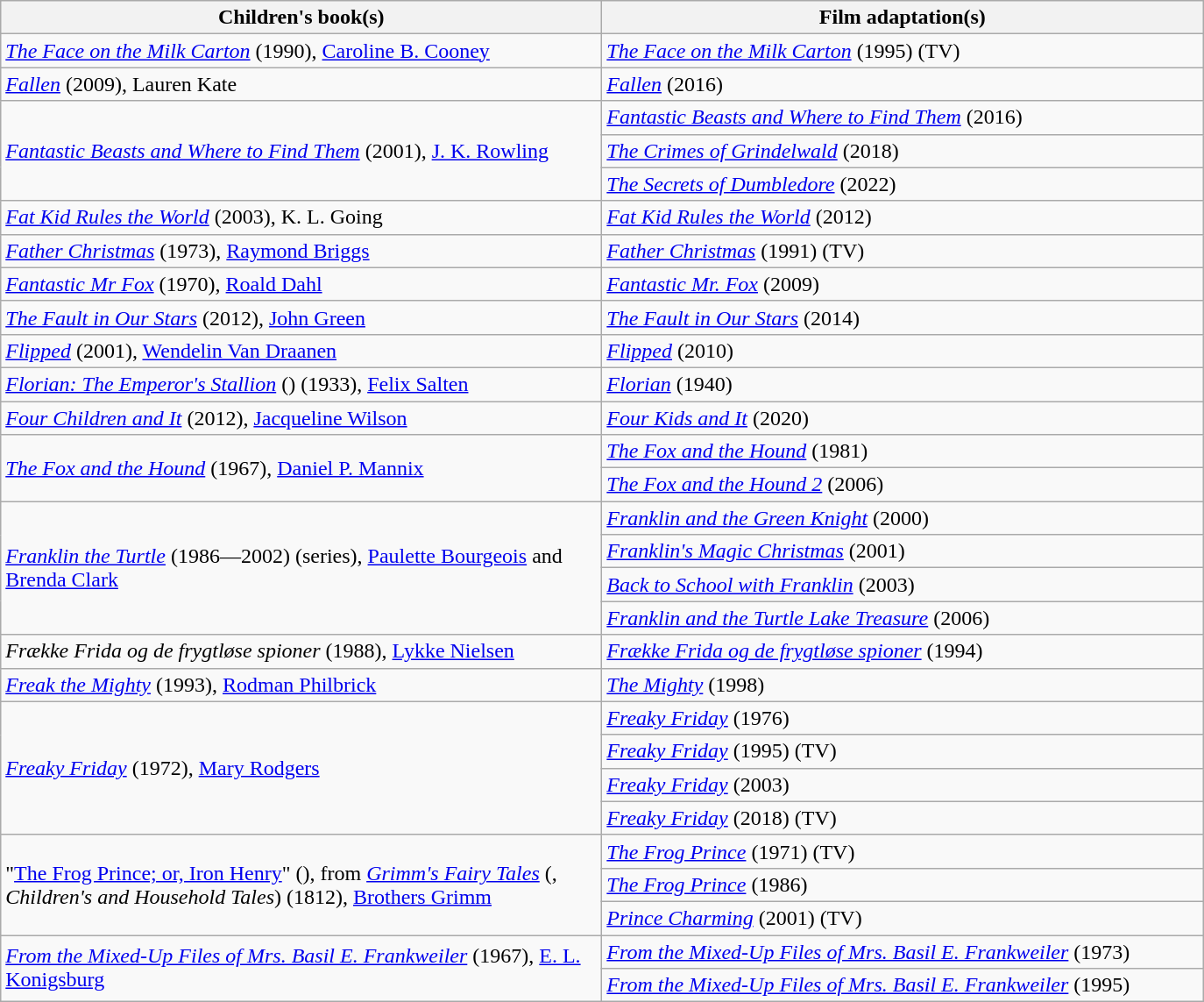<table class="wikitable">
<tr>
<th width="450">Children's book(s)</th>
<th width="450">Film adaptation(s)</th>
</tr>
<tr>
<td><em><a href='#'>The Face on the Milk Carton</a></em> (1990), <a href='#'>Caroline B. Cooney</a></td>
<td><em><a href='#'>The Face on the Milk Carton</a></em> (1995) (TV)</td>
</tr>
<tr>
<td><em><a href='#'>Fallen</a></em> (2009), Lauren Kate</td>
<td><em><a href='#'>Fallen</a></em> (2016)</td>
</tr>
<tr>
<td rowspan="3"><em><a href='#'>Fantastic Beasts and Where to Find Them</a></em> (2001), <a href='#'>J. K. Rowling</a></td>
<td><em><a href='#'>Fantastic Beasts and Where to Find Them</a></em> (2016)</td>
</tr>
<tr>
<td><em><a href='#'>The Crimes of Grindelwald</a></em> (2018)</td>
</tr>
<tr>
<td><em><a href='#'>The Secrets of Dumbledore</a></em> (2022)</td>
</tr>
<tr>
<td><em><a href='#'>Fat Kid Rules the World</a></em> (2003), K. L. Going</td>
<td><em><a href='#'>Fat Kid Rules the World</a></em> (2012)</td>
</tr>
<tr>
<td><em><a href='#'>Father Christmas</a></em> (1973), <a href='#'>Raymond Briggs</a></td>
<td><em><a href='#'>Father Christmas</a></em> (1991) (TV)</td>
</tr>
<tr>
<td><em><a href='#'>Fantastic Mr Fox</a></em> (1970), <a href='#'>Roald Dahl</a></td>
<td><em><a href='#'>Fantastic Mr. Fox</a></em> (2009)</td>
</tr>
<tr>
<td><em><a href='#'>The Fault in Our Stars</a></em> (2012), <a href='#'>John Green</a></td>
<td><em><a href='#'>The Fault in Our Stars</a></em> (2014)</td>
</tr>
<tr>
<td><em><a href='#'>Flipped</a></em> (2001), <a href='#'>Wendelin Van Draanen</a></td>
<td><em><a href='#'>Flipped</a></em> (2010)</td>
</tr>
<tr>
<td><em><a href='#'>Florian: The Emperor's Stallion</a></em> () (1933), <a href='#'>Felix Salten</a></td>
<td><em><a href='#'>Florian</a></em> (1940)</td>
</tr>
<tr>
<td><em><a href='#'>Four Children and It</a></em> (2012), <a href='#'>Jacqueline Wilson</a></td>
<td><em><a href='#'>Four Kids and It</a></em> (2020)</td>
</tr>
<tr>
<td rowspan="2"><em><a href='#'>The Fox and the Hound</a></em> (1967), <a href='#'>Daniel P. Mannix</a></td>
<td><em><a href='#'>The Fox and the Hound</a></em> (1981)</td>
</tr>
<tr>
<td><em><a href='#'>The Fox and the Hound 2</a></em> (2006)</td>
</tr>
<tr>
<td rowspan="4"><em><a href='#'>Franklin the Turtle</a></em> (1986—2002) (series), <a href='#'>Paulette Bourgeois</a> and <a href='#'>Brenda Clark</a></td>
<td><em><a href='#'>Franklin and the Green Knight</a></em> (2000)</td>
</tr>
<tr>
<td><em><a href='#'>Franklin's Magic Christmas</a></em> (2001)</td>
</tr>
<tr>
<td><em><a href='#'>Back to School with Franklin</a></em> (2003)</td>
</tr>
<tr>
<td><em><a href='#'>Franklin and the Turtle Lake Treasure</a></em> (2006)</td>
</tr>
<tr>
<td><em>Frække Frida og de frygtløse spioner</em> (1988), <a href='#'>Lykke Nielsen</a></td>
<td><em><a href='#'>Frække Frida og de frygtløse spioner</a></em> (1994)</td>
</tr>
<tr>
<td><em><a href='#'>Freak the Mighty</a></em> (1993), <a href='#'>Rodman Philbrick</a></td>
<td><em><a href='#'>The Mighty</a></em> (1998)</td>
</tr>
<tr>
<td rowspan="4"><em><a href='#'>Freaky Friday</a></em> (1972), <a href='#'>Mary Rodgers</a></td>
<td><em><a href='#'>Freaky Friday</a></em> (1976)</td>
</tr>
<tr>
<td><em><a href='#'>Freaky Friday</a></em> (1995) (TV)</td>
</tr>
<tr>
<td><em><a href='#'>Freaky Friday</a></em> (2003)</td>
</tr>
<tr>
<td><em><a href='#'>Freaky Friday</a></em> (2018) (TV)</td>
</tr>
<tr>
<td rowspan="3">"<a href='#'>The Frog Prince; or, Iron Henry</a>" (), from <em><a href='#'>Grimm's Fairy Tales</a></em> (, <em>Children's and Household Tales</em>) (1812), <a href='#'>Brothers Grimm</a></td>
<td><em><a href='#'>The Frog Prince</a></em> (1971) (TV)</td>
</tr>
<tr>
<td><em><a href='#'>The Frog Prince</a></em> (1986)</td>
</tr>
<tr>
<td><em><a href='#'>Prince Charming</a></em> (2001) (TV)</td>
</tr>
<tr>
<td rowspan="2"><em><a href='#'>From the Mixed-Up Files of Mrs. Basil E. Frankweiler</a></em> (1967), <a href='#'>E. L. Konigsburg</a></td>
<td><em><a href='#'>From the Mixed-Up Files of Mrs. Basil E. Frankweiler</a></em> (1973)</td>
</tr>
<tr>
<td><em><a href='#'>From the Mixed-Up Files of Mrs. Basil E. Frankweiler</a></em> (1995)</td>
</tr>
</table>
